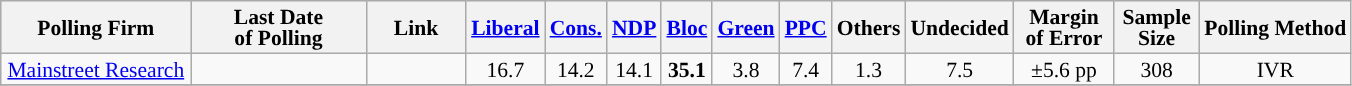<table class="wikitable sortable" style="text-align:center;font-size:90%;line-height:14px;">
<tr style="background:#e9e9e9;">
<th style="width:120px">Polling Firm</th>
<th style="width:110px">Last Date<br>of Polling</th>
<th style="width:60px" class="unsortable">Link</th>
<th style="background-color:"><a href='#'>Liberal</a></th>
<th style="background-color:"><a href='#'>Cons.</a></th>
<th style="background-color:"><a href='#'>NDP</a></th>
<th style="background-color:"><a href='#'>Bloc</a></th>
<th style="background-color:"><a href='#'>Green</a></th>
<th style="background-color:"><a href='#'><span>PPC</span></a></th>
<th style="background-color:">Others</th>
<th style="background-color:">Undecided</th>
<th style="width:60px;" class=unsortable>Margin<br>of Error</th>
<th style="width:50px;" class=unsortable>Sample<br>Size</th>
<th class=unsortable>Polling Method</th>
</tr>
<tr>
<td><a href='#'>Mainstreet Research</a></td>
<td></td>
<td></td>
<td>16.7</td>
<td>14.2</td>
<td>14.1</td>
<td style="background-color:"><strong>35.1</strong></td>
<td>3.8</td>
<td>7.4</td>
<td>1.3</td>
<td>7.5</td>
<td>±5.6 pp</td>
<td>308</td>
<td>IVR</td>
</tr>
<tr>
</tr>
</table>
